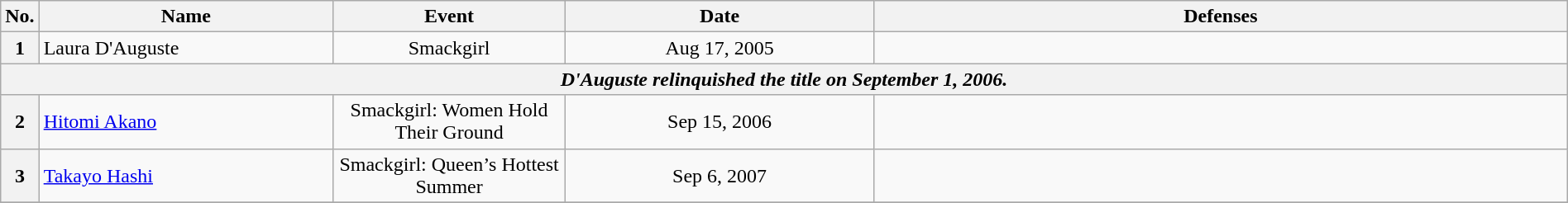<table class="wikitable" width=100%>
<tr>
<th width=1%>No.</th>
<th width=19%>Name</th>
<th width=15%>Event</th>
<th width=20%>Date</th>
<th width=45%>Defenses</th>
</tr>
<tr>
<th>1</th>
<td> Laura D'Auguste <br></td>
<td align=center>Smackgirl <br></td>
<td align=center>Aug 17, 2005</td>
<td></td>
</tr>
<tr>
<th colspan=6 align=center><em>D'Auguste relinquished the title on September 1, 2006.</em></th>
</tr>
<tr>
<th>2</th>
<td> <a href='#'>Hitomi Akano</a> <br></td>
<td align=center>Smackgirl: Women Hold Their Ground <br></td>
<td align=center>Sep 15, 2006</td>
<td></td>
</tr>
<tr>
<th>3</th>
<td> <a href='#'>Takayo Hashi</a></td>
<td align=center>Smackgirl: Queen’s Hottest Summer <br></td>
<td align=center>Sep 6, 2007</td>
<td></td>
</tr>
<tr>
</tr>
</table>
